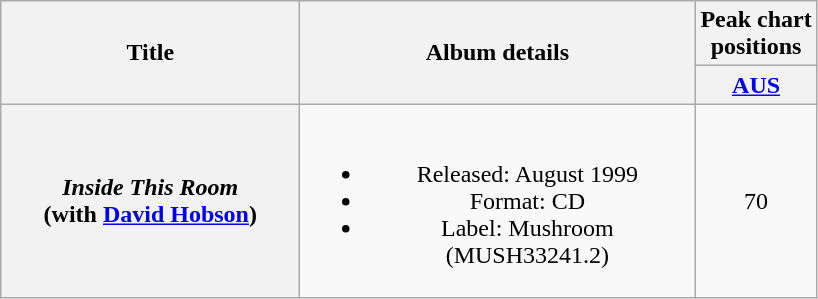<table class="wikitable plainrowheaders" style="text-align:center;" border="1">
<tr>
<th scope="col" rowspan="2" style="width:12em;">Title</th>
<th scope="col" rowspan="2" style="width:16em;">Album details</th>
<th scope="col" colspan="1">Peak chart<br>positions</th>
</tr>
<tr>
<th scope="col" style="text-align:center;"><a href='#'>AUS</a><br></th>
</tr>
<tr>
<th scope="row"><em>Inside This Room</em><br> (with <a href='#'>David Hobson</a>)</th>
<td><br><ul><li>Released: August 1999</li><li>Format: CD</li><li>Label: Mushroom (MUSH33241.2)</li></ul></td>
<td align="center">70</td>
</tr>
</table>
